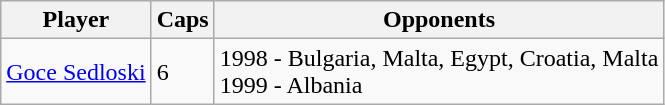<table class="wikitable">
<tr>
<th>Player</th>
<th>Caps</th>
<th>Opponents</th>
</tr>
<tr>
<td><a href='#'>Goce Sedloski</a></td>
<td>6</td>
<td>1998 - Bulgaria, Malta, Egypt, Croatia, Malta<br>1999 - Albania</td>
</tr>
</table>
